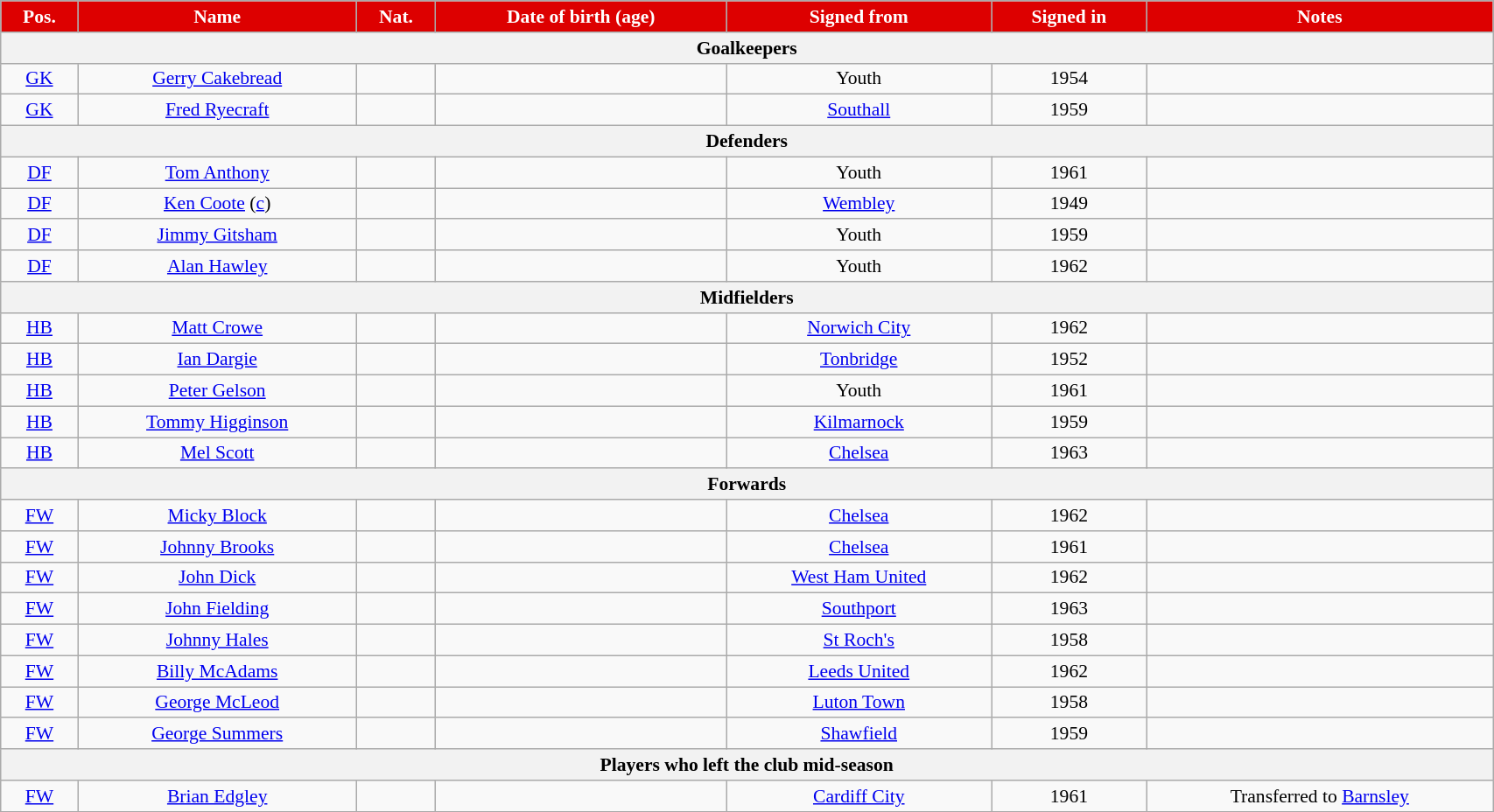<table class="wikitable"  style="text-align:center; font-size:90%; width:90%;">
<tr>
<th style="background:#d00; color:white; text-align:center;">Pos.</th>
<th style="background:#d00; color:white; text-align:center;">Name</th>
<th style="background:#d00; color:white; text-align:center;">Nat.</th>
<th style="background:#d00; color:white; text-align:center;">Date of birth (age)</th>
<th style="background:#d00; color:white; text-align:center;">Signed from</th>
<th style="background:#d00; color:white; text-align:center;">Signed in</th>
<th style="background:#d00; color:white; text-align:center;">Notes</th>
</tr>
<tr>
<th colspan="7">Goalkeepers</th>
</tr>
<tr>
<td><a href='#'>GK</a></td>
<td><a href='#'>Gerry Cakebread</a></td>
<td></td>
<td></td>
<td>Youth</td>
<td>1954</td>
<td></td>
</tr>
<tr>
<td><a href='#'>GK</a></td>
<td><a href='#'>Fred Ryecraft</a></td>
<td></td>
<td></td>
<td><a href='#'>Southall</a></td>
<td>1959</td>
<td></td>
</tr>
<tr>
<th colspan="7">Defenders</th>
</tr>
<tr>
<td><a href='#'>DF</a></td>
<td><a href='#'>Tom Anthony</a></td>
<td></td>
<td></td>
<td>Youth</td>
<td>1961</td>
<td></td>
</tr>
<tr>
<td><a href='#'>DF</a></td>
<td><a href='#'>Ken Coote</a> (<a href='#'>c</a>)</td>
<td></td>
<td></td>
<td><a href='#'>Wembley</a></td>
<td>1949</td>
<td></td>
</tr>
<tr>
<td><a href='#'>DF</a></td>
<td><a href='#'>Jimmy Gitsham</a></td>
<td></td>
<td></td>
<td>Youth</td>
<td>1959</td>
<td></td>
</tr>
<tr>
<td><a href='#'>DF</a></td>
<td><a href='#'>Alan Hawley</a></td>
<td></td>
<td></td>
<td>Youth</td>
<td>1962</td>
<td></td>
</tr>
<tr>
<th colspan="7">Midfielders</th>
</tr>
<tr>
<td><a href='#'>HB</a></td>
<td><a href='#'>Matt Crowe</a></td>
<td></td>
<td></td>
<td><a href='#'>Norwich City</a></td>
<td>1962</td>
<td></td>
</tr>
<tr>
<td><a href='#'>HB</a></td>
<td><a href='#'>Ian Dargie</a></td>
<td></td>
<td></td>
<td><a href='#'>Tonbridge</a></td>
<td>1952</td>
<td></td>
</tr>
<tr>
<td><a href='#'>HB</a></td>
<td><a href='#'>Peter Gelson</a></td>
<td></td>
<td></td>
<td>Youth</td>
<td>1961</td>
<td></td>
</tr>
<tr>
<td><a href='#'>HB</a></td>
<td><a href='#'>Tommy Higginson</a></td>
<td></td>
<td></td>
<td><a href='#'>Kilmarnock</a></td>
<td>1959</td>
<td></td>
</tr>
<tr>
<td><a href='#'>HB</a></td>
<td><a href='#'>Mel Scott</a></td>
<td></td>
<td></td>
<td><a href='#'>Chelsea</a></td>
<td>1963</td>
<td></td>
</tr>
<tr>
<th colspan="7">Forwards</th>
</tr>
<tr>
<td><a href='#'>FW</a></td>
<td><a href='#'>Micky Block</a></td>
<td></td>
<td></td>
<td><a href='#'>Chelsea</a></td>
<td>1962</td>
<td></td>
</tr>
<tr>
<td><a href='#'>FW</a></td>
<td><a href='#'>Johnny Brooks</a></td>
<td></td>
<td></td>
<td><a href='#'>Chelsea</a></td>
<td>1961</td>
<td></td>
</tr>
<tr>
<td><a href='#'>FW</a></td>
<td><a href='#'>John Dick</a></td>
<td></td>
<td></td>
<td><a href='#'>West Ham United</a></td>
<td>1962</td>
<td></td>
</tr>
<tr>
<td><a href='#'>FW</a></td>
<td><a href='#'>John Fielding</a></td>
<td></td>
<td></td>
<td><a href='#'>Southport</a></td>
<td>1963</td>
<td></td>
</tr>
<tr>
<td><a href='#'>FW</a></td>
<td><a href='#'>Johnny Hales</a></td>
<td></td>
<td></td>
<td><a href='#'>St Roch's</a></td>
<td>1958</td>
<td></td>
</tr>
<tr>
<td><a href='#'>FW</a></td>
<td><a href='#'>Billy McAdams</a></td>
<td></td>
<td></td>
<td><a href='#'>Leeds United</a></td>
<td>1962</td>
<td></td>
</tr>
<tr>
<td><a href='#'>FW</a></td>
<td><a href='#'>George McLeod</a></td>
<td></td>
<td></td>
<td><a href='#'>Luton Town</a></td>
<td>1958</td>
<td></td>
</tr>
<tr>
<td><a href='#'>FW</a></td>
<td><a href='#'>George Summers</a></td>
<td></td>
<td></td>
<td><a href='#'>Shawfield</a></td>
<td>1959</td>
<td></td>
</tr>
<tr>
<th colspan="7">Players who left the club mid-season</th>
</tr>
<tr>
<td><a href='#'>FW</a></td>
<td><a href='#'>Brian Edgley</a></td>
<td></td>
<td></td>
<td><a href='#'>Cardiff City</a></td>
<td>1961</td>
<td>Transferred to <a href='#'>Barnsley</a></td>
</tr>
</table>
